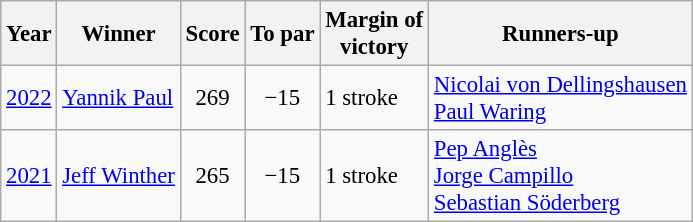<table class="wikitable" style="font-size:95%">
<tr>
<th>Year</th>
<th>Winner</th>
<th>Score</th>
<th>To par</th>
<th>Margin of<br>victory</th>
<th>Runners-up</th>
</tr>
<tr>
<td><a href='#'>2022</a></td>
<td> <a href='#'>Yannik Paul</a></td>
<td align=center>269</td>
<td align=center>−15</td>
<td>1 stroke</td>
<td> <a href='#'>Nicolai von Dellingshausen</a><br> <a href='#'>Paul Waring</a></td>
</tr>
<tr>
<td><a href='#'>2021</a></td>
<td> <a href='#'>Jeff Winther</a></td>
<td align=center>265</td>
<td align=center>−15</td>
<td>1 stroke</td>
<td> <a href='#'>Pep Anglès</a><br> <a href='#'>Jorge Campillo</a><br> <a href='#'>Sebastian Söderberg</a></td>
</tr>
</table>
